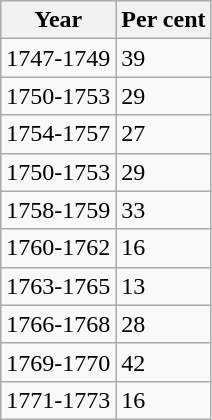<table class="wikitable">
<tr>
<th>Year</th>
<th>Per cent</th>
</tr>
<tr>
<td>1747-1749</td>
<td>39</td>
</tr>
<tr>
<td>1750-1753</td>
<td>29</td>
</tr>
<tr>
<td>1754-1757</td>
<td>27</td>
</tr>
<tr>
<td>1750-1753</td>
<td>29</td>
</tr>
<tr>
<td>1758-1759</td>
<td>33</td>
</tr>
<tr>
<td>1760-1762</td>
<td>16</td>
</tr>
<tr>
<td>1763-1765</td>
<td>13</td>
</tr>
<tr>
<td>1766-1768</td>
<td>28</td>
</tr>
<tr>
<td>1769-1770</td>
<td>42</td>
</tr>
<tr>
<td>1771-1773</td>
<td>16</td>
</tr>
</table>
